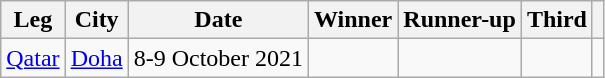<table class="wikitable">
<tr>
<th>Leg</th>
<th>City</th>
<th>Date</th>
<th>Winner</th>
<th>Runner-up</th>
<th>Third</th>
<th></th>
</tr>
<tr>
<td><a href='#'>Qatar</a></td>
<td><a href='#'>Doha</a></td>
<td>8-9 October 2021</td>
<td></td>
<td></td>
<td></td>
<td></td>
</tr>
</table>
